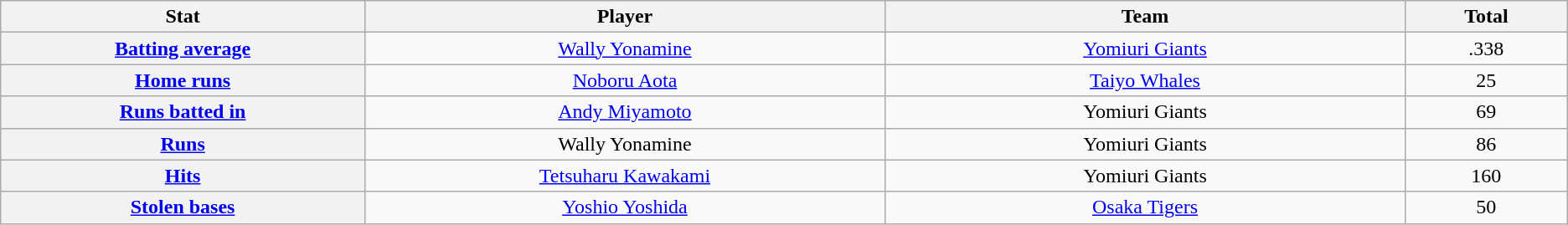<table class="wikitable" style="text-align:center;">
<tr>
<th scope="col" width="7%">Stat</th>
<th scope="col" width="10%">Player</th>
<th scope="col" width="10%">Team</th>
<th scope="col" width="3%">Total</th>
</tr>
<tr>
<th scope="row" style="text-align:center;"><a href='#'>Batting average</a></th>
<td><a href='#'>Wally Yonamine</a></td>
<td><a href='#'>Yomiuri Giants</a></td>
<td>.338</td>
</tr>
<tr>
<th scope="row" style="text-align:center;"><a href='#'>Home runs</a></th>
<td><a href='#'>Noboru Aota</a></td>
<td><a href='#'>Taiyo Whales</a></td>
<td>25</td>
</tr>
<tr>
<th scope="row" style="text-align:center;"><a href='#'>Runs batted in</a></th>
<td><a href='#'>Andy Miyamoto</a></td>
<td>Yomiuri Giants</td>
<td>69</td>
</tr>
<tr>
<th scope="row" style="text-align:center;"><a href='#'>Runs</a></th>
<td>Wally Yonamine</td>
<td>Yomiuri Giants</td>
<td>86</td>
</tr>
<tr>
<th scope="row" style="text-align:center;"><a href='#'>Hits</a></th>
<td><a href='#'>Tetsuharu Kawakami</a></td>
<td>Yomiuri Giants</td>
<td>160</td>
</tr>
<tr>
<th scope="row" style="text-align:center;"><a href='#'>Stolen bases</a></th>
<td><a href='#'>Yoshio Yoshida</a></td>
<td><a href='#'>Osaka Tigers</a></td>
<td>50</td>
</tr>
</table>
